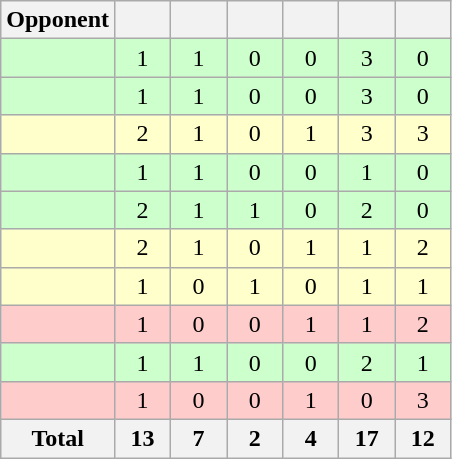<table class="wikitable sortable" style="text-align: center;">
<tr>
<th width="30">Opponent</th>
<th width="30"></th>
<th width="30"></th>
<th width="30"></th>
<th width="30"></th>
<th width="30"></th>
<th width="30"></th>
</tr>
<tr bgcolor=#CCFFCC>
<td align="left"></td>
<td>1</td>
<td>1</td>
<td>0</td>
<td>0</td>
<td>3</td>
<td>0</td>
</tr>
<tr bgcolor=#CCFFCC>
<td align="left"></td>
<td>1</td>
<td>1</td>
<td>0</td>
<td>0</td>
<td>3</td>
<td>0</td>
</tr>
<tr bgcolor=#FFFFCC>
<td align="left"></td>
<td>2</td>
<td>1</td>
<td>0</td>
<td>1</td>
<td>3</td>
<td>3</td>
</tr>
<tr bgcolor=#CCFFCC>
<td align="left"></td>
<td>1</td>
<td>1</td>
<td>0</td>
<td>0</td>
<td>1</td>
<td>0</td>
</tr>
<tr bgcolor=#CCFFCC>
<td align="left"></td>
<td>2</td>
<td>1</td>
<td>1</td>
<td>0</td>
<td>2</td>
<td>0</td>
</tr>
<tr bgcolor=#FFFFCC>
<td align="left"></td>
<td>2</td>
<td>1</td>
<td>0</td>
<td>1</td>
<td>1</td>
<td>2</td>
</tr>
<tr bgcolor=#FFFFCC>
<td align="left"></td>
<td>1</td>
<td>0</td>
<td>1</td>
<td>0</td>
<td>1</td>
<td>1</td>
</tr>
<tr bgcolor=#FFCCCC>
<td align="left"></td>
<td>1</td>
<td>0</td>
<td>0</td>
<td>1</td>
<td>1</td>
<td>2</td>
</tr>
<tr bgcolor=#CCFFCC>
<td align="left"></td>
<td>1</td>
<td>1</td>
<td>0</td>
<td>0</td>
<td>2</td>
<td>1</td>
</tr>
<tr bgcolor=#FFCCCC>
<td align="left"></td>
<td>1</td>
<td>0</td>
<td>0</td>
<td>1</td>
<td>0</td>
<td>3</td>
</tr>
<tr>
<th>Total</th>
<th>13</th>
<th>7</th>
<th>2</th>
<th>4</th>
<th>17</th>
<th>12</th>
</tr>
</table>
